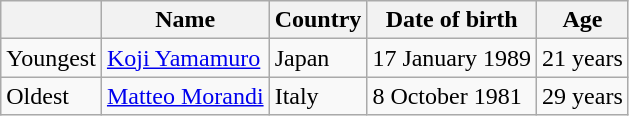<table class="wikitable">
<tr>
<th></th>
<th>Name</th>
<th>Country</th>
<th>Date of birth</th>
<th>Age</th>
</tr>
<tr>
<td>Youngest</td>
<td><a href='#'>Koji Yamamuro</a></td>
<td>Japan </td>
<td>17 January 1989</td>
<td>21 years</td>
</tr>
<tr>
<td>Oldest</td>
<td><a href='#'>Matteo Morandi</a></td>
<td>Italy </td>
<td>8 October 1981</td>
<td>29 years</td>
</tr>
</table>
